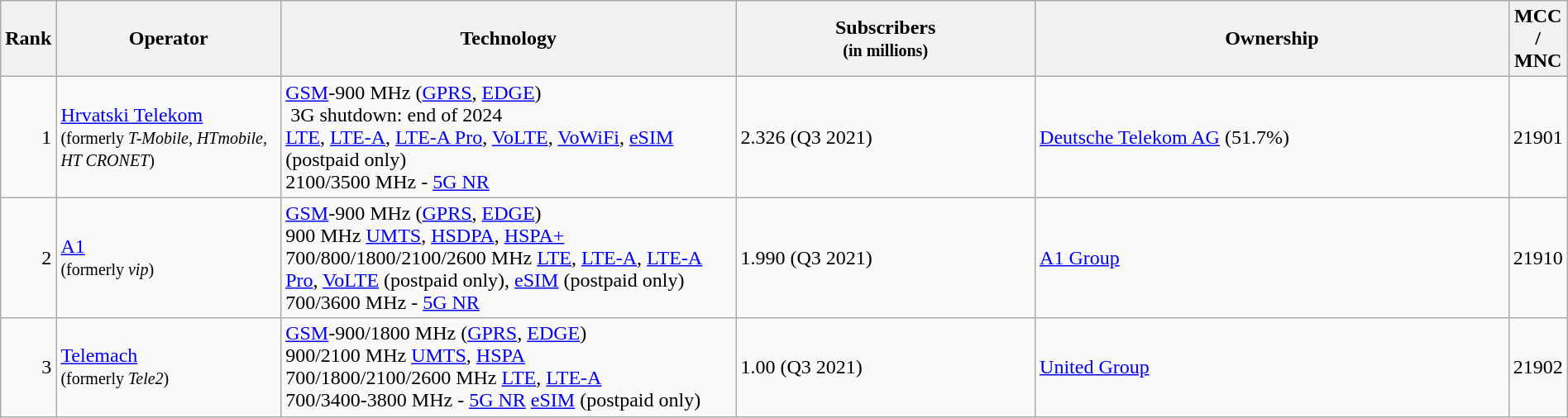<table class="wikitable" style="width:100%;">
<tr>
<th style="width:3%;">Rank</th>
<th style="width:15%;">Operator</th>
<th style="width:30%;">Technology</th>
<th style="width:20%;">Subscribers<br><small>(in millions)</small></th>
<th style="width:32%;">Ownership</th>
<th>MCC / MNC</th>
</tr>
<tr>
<td align=right>1</td>
<td><a href='#'>Hrvatski Telekom</a> <br> <small>(formerly <em>T-Mobile, HTmobile, HT CRONET</em>)</small></td>
<td><a href='#'>GSM</a>-900 MHz (<a href='#'>GPRS</a>, <a href='#'>EDGE</a>)<br> 3G shutdown: end of 2024<br> <a href='#'>LTE</a>, <a href='#'>LTE-A</a>, <a href='#'>LTE-A Pro</a>, <a href='#'>VoLTE</a>, <a href='#'>VoWiFi</a>, <a href='#'>eSIM</a> (postpaid only)<br>2100/3500 MHz - <a href='#'>5G NR</a></td>
<td>2.326 (Q3 2021)</td>
<td><a href='#'>Deutsche Telekom AG</a> (51.7%)</td>
<td>21901</td>
</tr>
<tr>
<td align=right>2</td>
<td><a href='#'>A1</a> <br> <small>(formerly <em>vip</em>)</small></td>
<td><a href='#'>GSM</a>-900 MHz (<a href='#'>GPRS</a>, <a href='#'>EDGE</a>)<br>900 MHz <a href='#'>UMTS</a>, <a href='#'>HSDPA</a>, <a href='#'>HSPA+</a><br>700/800/1800/2100/2600 MHz <a href='#'>LTE</a>, <a href='#'>LTE-A</a>, <a href='#'>LTE-A Pro</a>, <a href='#'>VoLTE</a> (postpaid only), <a href='#'>eSIM</a> (postpaid only)<br>700/3600 MHz - <a href='#'>5G NR</a></td>
<td>1.990 (Q3 2021)</td>
<td><a href='#'>A1 Group</a></td>
<td>21910</td>
</tr>
<tr>
<td align=right>3</td>
<td><a href='#'>Telemach</a><br><small>(formerly <em>Tele2</em>)</small></td>
<td><a href='#'>GSM</a>-900/1800 MHz (<a href='#'>GPRS</a>, <a href='#'>EDGE</a>)<br>900/2100 MHz <a href='#'>UMTS</a>, <a href='#'>HSPA</a> <br>700/1800/2100/2600 MHz <a href='#'>LTE</a>, <a href='#'>LTE-A</a><br>700/3400-3800 MHz - <a href='#'>5G NR</a>
<a href='#'>eSIM</a> (postpaid only)</td>
<td>1.00 (Q3 2021)</td>
<td><a href='#'>United Group</a></td>
<td>21902</td>
</tr>
</table>
